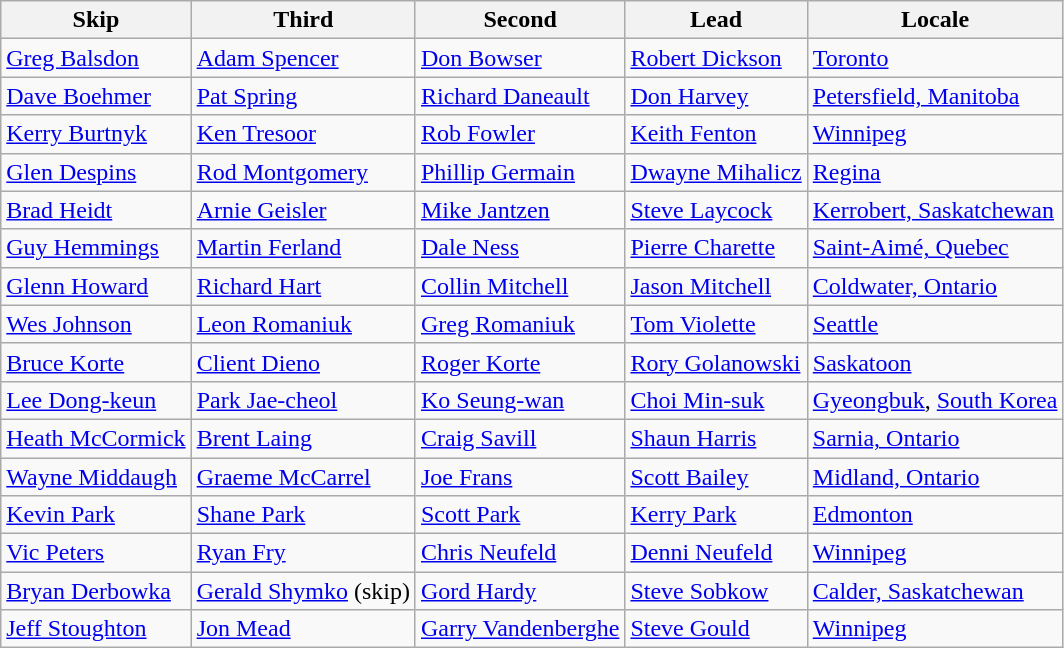<table class="wikitable">
<tr>
<th>Skip</th>
<th>Third</th>
<th>Second</th>
<th>Lead</th>
<th>Locale</th>
</tr>
<tr>
<td><a href='#'>Greg Balsdon</a></td>
<td><a href='#'>Adam Spencer</a></td>
<td><a href='#'>Don Bowser</a></td>
<td><a href='#'>Robert Dickson</a></td>
<td> <a href='#'>Toronto</a></td>
</tr>
<tr>
<td><a href='#'>Dave Boehmer</a></td>
<td><a href='#'>Pat Spring</a></td>
<td><a href='#'>Richard Daneault</a></td>
<td><a href='#'>Don Harvey</a></td>
<td> <a href='#'>Petersfield, Manitoba</a></td>
</tr>
<tr>
<td><a href='#'>Kerry Burtnyk</a></td>
<td><a href='#'>Ken Tresoor</a></td>
<td><a href='#'>Rob Fowler</a></td>
<td><a href='#'>Keith Fenton</a></td>
<td> <a href='#'>Winnipeg</a></td>
</tr>
<tr>
<td><a href='#'>Glen Despins</a></td>
<td><a href='#'>Rod Montgomery</a></td>
<td><a href='#'>Phillip Germain</a></td>
<td><a href='#'>Dwayne Mihalicz</a></td>
<td> <a href='#'>Regina</a></td>
</tr>
<tr>
<td><a href='#'>Brad Heidt</a></td>
<td><a href='#'>Arnie Geisler</a></td>
<td><a href='#'>Mike Jantzen</a></td>
<td><a href='#'>Steve Laycock</a></td>
<td> <a href='#'>Kerrobert, Saskatchewan</a></td>
</tr>
<tr>
<td><a href='#'>Guy Hemmings</a></td>
<td><a href='#'>Martin Ferland</a></td>
<td><a href='#'>Dale Ness</a></td>
<td><a href='#'>Pierre Charette</a></td>
<td> <a href='#'>Saint-Aimé, Quebec</a></td>
</tr>
<tr>
<td><a href='#'>Glenn Howard</a></td>
<td><a href='#'>Richard Hart</a></td>
<td><a href='#'>Collin Mitchell</a></td>
<td><a href='#'>Jason Mitchell</a></td>
<td> <a href='#'>Coldwater, Ontario</a></td>
</tr>
<tr>
<td><a href='#'>Wes Johnson</a></td>
<td><a href='#'>Leon Romaniuk</a></td>
<td><a href='#'>Greg Romaniuk</a></td>
<td><a href='#'>Tom Violette</a></td>
<td> <a href='#'>Seattle</a></td>
</tr>
<tr>
<td><a href='#'>Bruce Korte</a></td>
<td><a href='#'>Client Dieno</a></td>
<td><a href='#'>Roger Korte</a></td>
<td><a href='#'>Rory Golanowski</a></td>
<td> <a href='#'>Saskatoon</a></td>
</tr>
<tr>
<td><a href='#'>Lee Dong-keun</a></td>
<td><a href='#'>Park Jae-cheol</a></td>
<td><a href='#'>Ko Seung-wan</a></td>
<td><a href='#'>Choi Min-suk</a></td>
<td> <a href='#'>Gyeongbuk</a>, <a href='#'>South Korea</a></td>
</tr>
<tr>
<td><a href='#'>Heath McCormick</a></td>
<td><a href='#'>Brent Laing</a></td>
<td><a href='#'>Craig Savill</a></td>
<td><a href='#'>Shaun Harris</a></td>
<td> <a href='#'>Sarnia, Ontario</a></td>
</tr>
<tr>
<td><a href='#'>Wayne Middaugh</a></td>
<td><a href='#'>Graeme McCarrel</a></td>
<td><a href='#'>Joe Frans</a></td>
<td><a href='#'>Scott Bailey</a></td>
<td> <a href='#'>Midland, Ontario</a></td>
</tr>
<tr>
<td><a href='#'>Kevin Park</a></td>
<td><a href='#'>Shane Park</a></td>
<td><a href='#'>Scott Park</a></td>
<td><a href='#'>Kerry Park</a></td>
<td> <a href='#'>Edmonton</a></td>
</tr>
<tr>
<td><a href='#'>Vic Peters</a></td>
<td><a href='#'>Ryan Fry</a></td>
<td><a href='#'>Chris Neufeld</a></td>
<td><a href='#'>Denni Neufeld</a></td>
<td> <a href='#'>Winnipeg</a></td>
</tr>
<tr>
<td><a href='#'>Bryan Derbowka</a></td>
<td><a href='#'>Gerald Shymko</a> (skip)</td>
<td><a href='#'>Gord Hardy</a></td>
<td><a href='#'>Steve Sobkow</a></td>
<td> <a href='#'>Calder, Saskatchewan</a></td>
</tr>
<tr>
<td><a href='#'>Jeff Stoughton</a></td>
<td><a href='#'>Jon Mead</a></td>
<td><a href='#'>Garry Vandenberghe</a></td>
<td><a href='#'>Steve Gould</a></td>
<td> <a href='#'>Winnipeg</a></td>
</tr>
</table>
